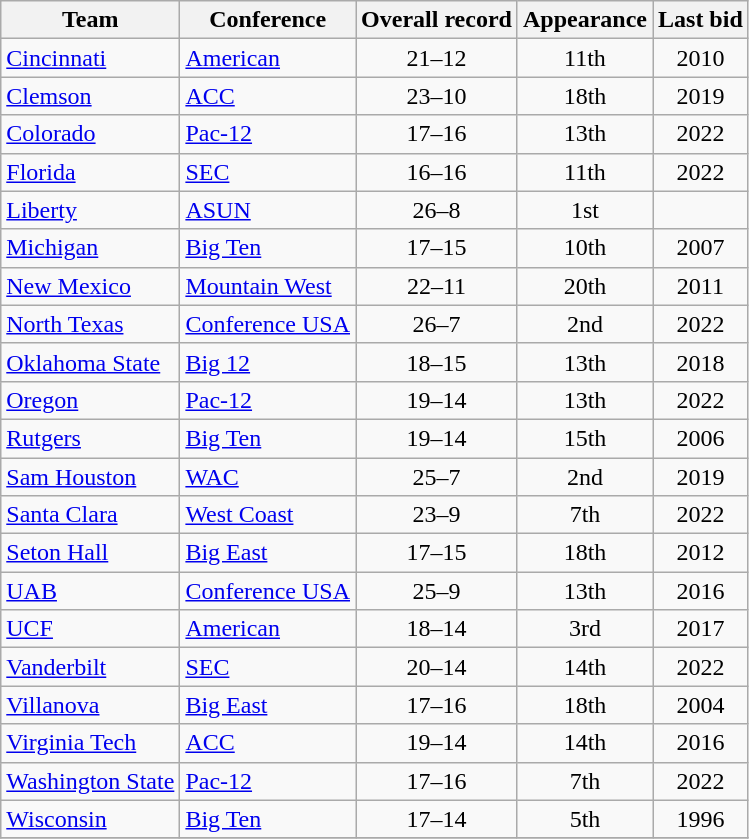<table class="wikitable sortable" style="text-align: center;">
<tr>
<th>Team</th>
<th>Conference</th>
<th data-sort-type="number">Overall record</th>
<th data-sort-type="number">Appearance</th>
<th>Last bid</th>
</tr>
<tr>
<td align=left><a href='#'>Cincinnati</a></td>
<td align=left><a href='#'>American</a></td>
<td>21–12</td>
<td>11th</td>
<td>2010</td>
</tr>
<tr>
<td align=left><a href='#'>Clemson</a></td>
<td align=left><a href='#'>ACC</a></td>
<td>23–10</td>
<td>18th</td>
<td>2019</td>
</tr>
<tr>
<td align=left><a href='#'>Colorado</a></td>
<td align=left><a href='#'>Pac-12</a></td>
<td>17–16</td>
<td>13th</td>
<td>2022</td>
</tr>
<tr>
<td align=left><a href='#'>Florida</a></td>
<td align=left><a href='#'>SEC</a></td>
<td>16–16</td>
<td>11th</td>
<td>2022</td>
</tr>
<tr>
<td align=left><a href='#'>Liberty</a></td>
<td align=left><a href='#'>ASUN</a></td>
<td>26–8</td>
<td>1st</td>
<td></td>
</tr>
<tr>
<td align=left><a href='#'>Michigan</a></td>
<td align=left><a href='#'>Big Ten</a></td>
<td>17–15</td>
<td>10th</td>
<td>2007</td>
</tr>
<tr>
<td align=left><a href='#'>New Mexico</a></td>
<td align=left><a href='#'>Mountain West</a></td>
<td>22–11</td>
<td>20th</td>
<td>2011</td>
</tr>
<tr>
<td align=left><a href='#'>North Texas</a></td>
<td align=left><a href='#'>Conference USA</a></td>
<td>26–7</td>
<td>2nd</td>
<td>2022</td>
</tr>
<tr>
<td align=left><a href='#'>Oklahoma State</a></td>
<td align=left><a href='#'>Big 12</a></td>
<td>18–15</td>
<td>13th</td>
<td>2018</td>
</tr>
<tr>
<td align=left><a href='#'>Oregon</a></td>
<td align=left><a href='#'>Pac-12</a></td>
<td>19–14</td>
<td>13th</td>
<td>2022</td>
</tr>
<tr>
<td align=left><a href='#'>Rutgers</a></td>
<td align=left><a href='#'>Big Ten</a></td>
<td>19–14</td>
<td>15th</td>
<td>2006</td>
</tr>
<tr>
<td align=left><a href='#'>Sam Houston</a></td>
<td align=left><a href='#'>WAC</a></td>
<td>25–7</td>
<td>2nd</td>
<td>2019</td>
</tr>
<tr>
<td align=left><a href='#'>Santa Clara</a></td>
<td align=left><a href='#'>West Coast</a></td>
<td>23–9</td>
<td>7th</td>
<td>2022</td>
</tr>
<tr>
<td align=left><a href='#'>Seton Hall</a></td>
<td align=left><a href='#'>Big East</a></td>
<td>17–15</td>
<td>18th</td>
<td>2012</td>
</tr>
<tr>
<td align=left><a href='#'>UAB</a></td>
<td align=left><a href='#'>Conference USA</a></td>
<td>25–9</td>
<td>13th</td>
<td>2016</td>
</tr>
<tr>
<td align=left><a href='#'>UCF</a></td>
<td align=left><a href='#'>American</a></td>
<td>18–14</td>
<td>3rd</td>
<td>2017</td>
</tr>
<tr>
<td align=left><a href='#'>Vanderbilt</a></td>
<td align=left><a href='#'>SEC</a></td>
<td>20–14</td>
<td>14th</td>
<td>2022</td>
</tr>
<tr>
<td align=left><a href='#'>Villanova</a></td>
<td align=left><a href='#'>Big East</a></td>
<td>17–16</td>
<td>18th</td>
<td>2004</td>
</tr>
<tr>
<td align=left><a href='#'>Virginia Tech</a></td>
<td align=left><a href='#'>ACC</a></td>
<td>19–14</td>
<td>14th</td>
<td>2016</td>
</tr>
<tr>
<td align=left><a href='#'>Washington State</a></td>
<td align=left><a href='#'>Pac-12</a></td>
<td>17–16</td>
<td>7th</td>
<td>2022</td>
</tr>
<tr>
<td align=left><a href='#'>Wisconsin</a></td>
<td align=left><a href='#'>Big Ten</a></td>
<td>17–14</td>
<td>5th</td>
<td>1996</td>
</tr>
<tr>
</tr>
</table>
